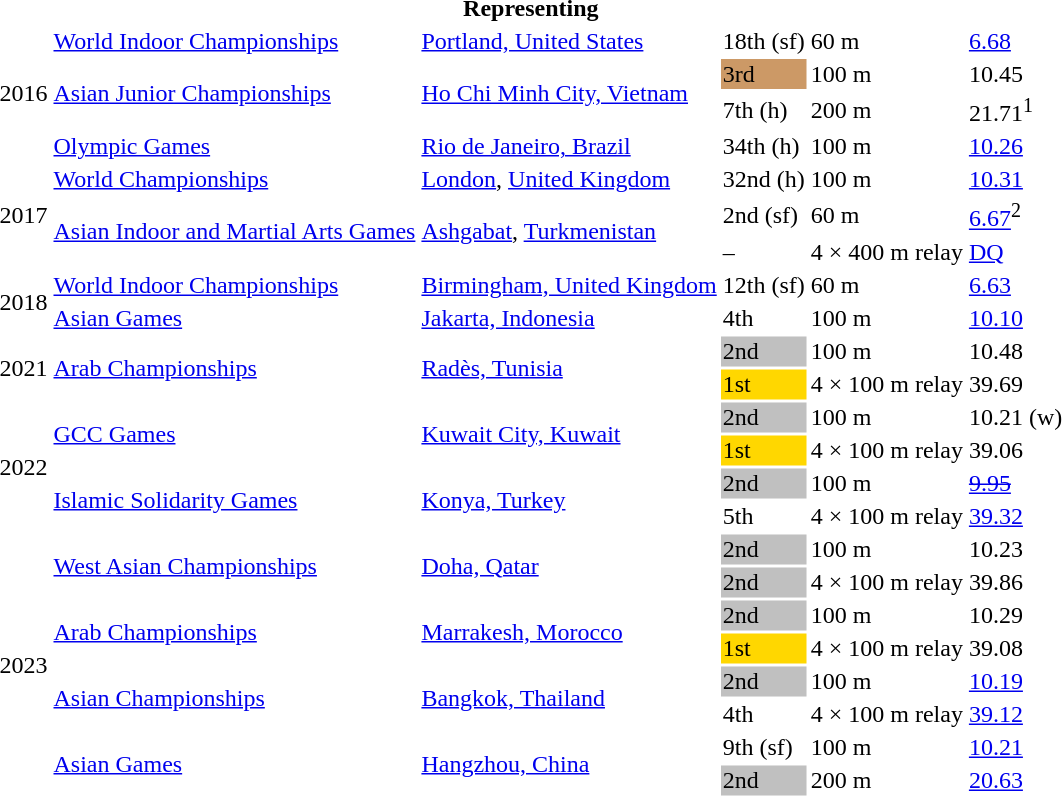<table>
<tr>
<th colspan="6">Representing </th>
</tr>
<tr>
<td rowspan=4>2016</td>
<td><a href='#'>World Indoor Championships</a></td>
<td><a href='#'>Portland, United States</a></td>
<td>18th (sf)</td>
<td>60 m</td>
<td><a href='#'>6.68</a></td>
</tr>
<tr>
<td rowspan=2><a href='#'>Asian Junior Championships</a></td>
<td rowspan=2><a href='#'>Ho Chi Minh City, Vietnam</a></td>
<td bgcolor=cc9966>3rd</td>
<td>100 m</td>
<td>10.45</td>
</tr>
<tr>
<td>7th (h)</td>
<td>200 m</td>
<td>21.71<sup>1</sup></td>
</tr>
<tr>
<td><a href='#'>Olympic Games</a></td>
<td><a href='#'>Rio de Janeiro, Brazil</a></td>
<td>34th (h)</td>
<td>100 m</td>
<td><a href='#'>10.26</a></td>
</tr>
<tr>
<td rowspan=3>2017</td>
<td><a href='#'>World Championships</a></td>
<td><a href='#'>London</a>, <a href='#'>United Kingdom</a></td>
<td>32nd (h)</td>
<td>100 m</td>
<td><a href='#'>10.31</a></td>
</tr>
<tr>
<td rowspan=2><a href='#'>Asian Indoor and Martial Arts Games</a></td>
<td rowspan=2><a href='#'>Ashgabat</a>, <a href='#'>Turkmenistan</a></td>
<td>2nd (sf)</td>
<td>60 m</td>
<td><a href='#'>6.67</a><sup>2</sup></td>
</tr>
<tr>
<td>–</td>
<td>4 × 400 m relay</td>
<td><a href='#'>DQ</a></td>
</tr>
<tr>
<td rowspan=2>2018</td>
<td><a href='#'>World Indoor Championships</a></td>
<td><a href='#'>Birmingham, United Kingdom</a></td>
<td>12th (sf)</td>
<td>60 m</td>
<td><a href='#'>6.63</a></td>
</tr>
<tr>
<td><a href='#'>Asian Games</a></td>
<td><a href='#'>Jakarta, Indonesia</a></td>
<td>4th</td>
<td>100 m</td>
<td><a href='#'>10.10</a></td>
</tr>
<tr>
<td rowspan=2>2021</td>
<td rowspan=2><a href='#'>Arab Championships</a></td>
<td rowspan=2><a href='#'>Radès, Tunisia</a></td>
<td bgcolor=silver>2nd</td>
<td>100 m</td>
<td>10.48</td>
</tr>
<tr>
<td bgcolor=gold>1st</td>
<td>4 × 100 m relay</td>
<td>39.69</td>
</tr>
<tr>
<td rowspan=4>2022</td>
<td rowspan=2><a href='#'>GCC Games</a></td>
<td rowspan=2><a href='#'>Kuwait City, Kuwait</a></td>
<td bgcolor=silver>2nd</td>
<td>100 m</td>
<td>10.21 (w)</td>
</tr>
<tr>
<td bgcolor=gold>1st</td>
<td>4 × 100 m relay</td>
<td>39.06</td>
</tr>
<tr>
<td rowspan=2><a href='#'>Islamic Solidarity Games</a></td>
<td rowspan=2><a href='#'>Konya, Turkey</a></td>
<td bgcolor=silver>2nd</td>
<td>100 m</td>
<td><a href='#'><s>9.95</s></a> </td>
</tr>
<tr>
<td>5th</td>
<td>4 × 100 m relay</td>
<td><a href='#'>39.32</a></td>
</tr>
<tr>
<td rowspan=9>2023</td>
<td rowspan=2><a href='#'>West Asian Championships</a></td>
<td rowspan=2><a href='#'>Doha, Qatar</a></td>
<td bgcolor=silver>2nd</td>
<td>100 m</td>
<td>10.23</td>
</tr>
<tr>
<td bgcolor=silver>2nd</td>
<td>4 × 100 m relay</td>
<td>39.86</td>
</tr>
<tr>
<td rowspan=2><a href='#'>Arab Championships</a></td>
<td rowspan=2><a href='#'>Marrakesh, Morocco</a></td>
<td bgcolor=silver>2nd</td>
<td>100 m</td>
<td>10.29</td>
</tr>
<tr>
<td bgcolor=gold>1st</td>
<td>4 × 100 m relay</td>
<td>39.08</td>
</tr>
<tr>
<td rowspan=2><a href='#'>Asian Championships</a></td>
<td rowspan=2><a href='#'>Bangkok, Thailand</a></td>
<td bgcolor=silver>2nd</td>
<td>100 m</td>
<td><a href='#'>10.19</a></td>
</tr>
<tr>
<td>4th</td>
<td>4 × 100 m relay</td>
<td><a href='#'>39.12</a></td>
</tr>
<tr>
<td rowspan=2><a href='#'>Asian Games</a></td>
<td rowspan=2><a href='#'>Hangzhou, China</a></td>
<td>9th (sf)</td>
<td>100 m</td>
<td><a href='#'>10.21</a></td>
</tr>
<tr>
<td bgcolor=silver>2nd</td>
<td>200 m</td>
<td><a href='#'>20.63</a></td>
</tr>
</table>
